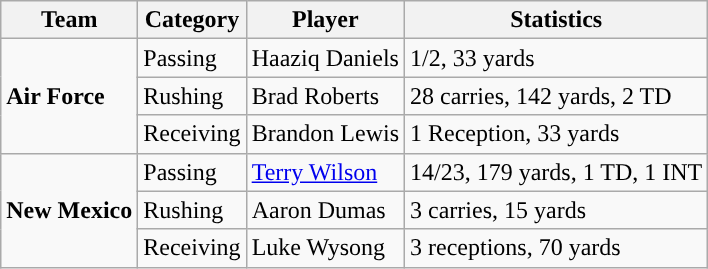<table class="wikitable" style="float: left;">
<tr>
<th>Team</th>
<th>Category</th>
<th>Player</th>
<th>Statistics</th>
</tr>
<tr>
<td rowspan=3><strong>Air Force</strong></td>
<td>Passing</td>
<td>Haaziq Daniels</td>
<td>1/2, 33 yards</td>
</tr>
<tr>
<td>Rushing</td>
<td>Brad Roberts</td>
<td>28 carries, 142 yards, 2 TD</td>
</tr>
<tr>
<td>Receiving</td>
<td>Brandon Lewis</td>
<td>1 Reception, 33 yards</td>
</tr>
<tr>
<td rowspan=3><strong>New Mexico</strong></td>
<td>Passing</td>
<td><a href='#'>Terry Wilson</a></td>
<td>14/23, 179 yards, 1 TD, 1 INT</td>
</tr>
<tr>
<td>Rushing</td>
<td>Aaron Dumas</td>
<td>3 carries, 15 yards</td>
</tr>
<tr>
<td>Receiving</td>
<td>Luke Wysong</td>
<td>3 receptions, 70 yards</td>
</tr>
</table>
